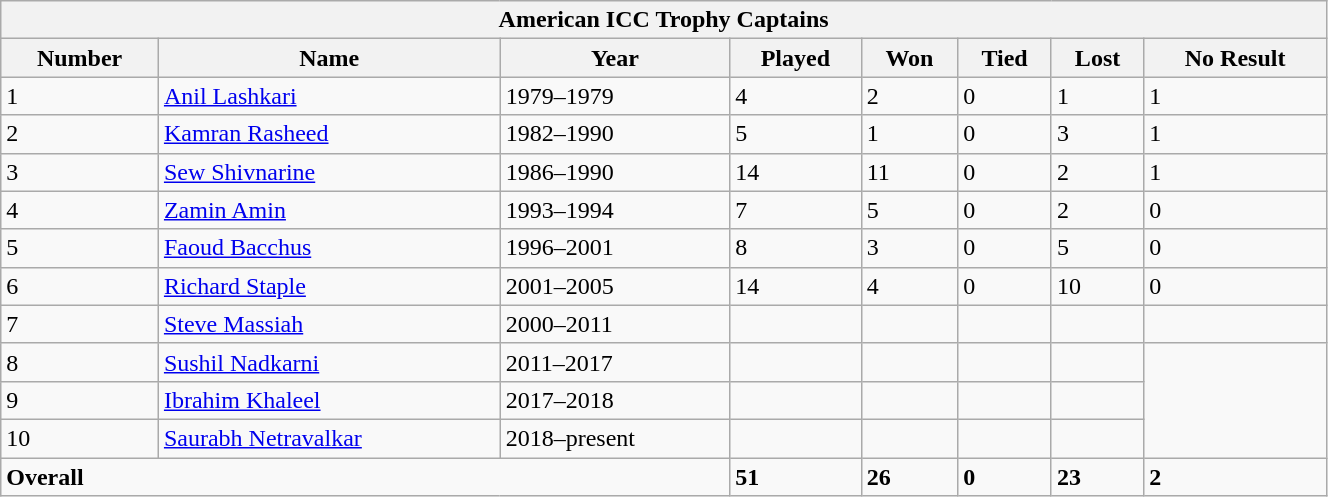<table class="wikitable" width="70%">
<tr>
<th bgcolor="#efefef" colspan=9>American ICC Trophy Captains</th>
</tr>
<tr bgcolor="#efefef">
<th>Number</th>
<th>Name</th>
<th>Year</th>
<th>Played</th>
<th>Won</th>
<th>Tied</th>
<th>Lost</th>
<th>No Result</th>
</tr>
<tr>
<td>1</td>
<td><a href='#'>Anil Lashkari</a></td>
<td>1979–1979</td>
<td>4</td>
<td>2</td>
<td>0</td>
<td>1</td>
<td>1</td>
</tr>
<tr>
<td>2</td>
<td><a href='#'>Kamran Rasheed</a></td>
<td>1982–1990</td>
<td>5</td>
<td>1</td>
<td>0</td>
<td>3</td>
<td>1</td>
</tr>
<tr>
<td>3</td>
<td><a href='#'>Sew Shivnarine</a></td>
<td>1986–1990</td>
<td>14</td>
<td>11</td>
<td>0</td>
<td>2</td>
<td>1</td>
</tr>
<tr>
<td>4</td>
<td><a href='#'>Zamin Amin</a></td>
<td>1993–1994</td>
<td>7</td>
<td>5</td>
<td>0</td>
<td>2</td>
<td>0</td>
</tr>
<tr>
<td>5</td>
<td><a href='#'>Faoud Bacchus</a></td>
<td>1996–2001</td>
<td>8</td>
<td>3</td>
<td>0</td>
<td>5</td>
<td>0</td>
</tr>
<tr>
<td>6</td>
<td><a href='#'>Richard Staple</a></td>
<td>2001–2005</td>
<td>14</td>
<td>4</td>
<td>0</td>
<td>10</td>
<td>0</td>
</tr>
<tr>
<td>7</td>
<td><a href='#'>Steve Massiah</a></td>
<td>2000–2011</td>
<td></td>
<td></td>
<td></td>
<td></td>
<td></td>
</tr>
<tr>
<td>8</td>
<td><a href='#'>Sushil Nadkarni</a></td>
<td>2011–2017</td>
<td></td>
<td></td>
<td></td>
<td></td>
</tr>
<tr>
<td>9</td>
<td><a href='#'>Ibrahim Khaleel</a></td>
<td>2017–2018</td>
<td></td>
<td></td>
<td></td>
<td></td>
</tr>
<tr>
<td>10</td>
<td><a href='#'>Saurabh Netravalkar</a></td>
<td>2018–present</td>
<td></td>
<td></td>
<td></td>
<td></td>
</tr>
<tr>
<td colspan=3><strong>Overall</strong></td>
<td><strong>51</strong></td>
<td><strong>26</strong></td>
<td><strong>0</strong></td>
<td><strong>23</strong></td>
<td><strong>2</strong></td>
</tr>
</table>
